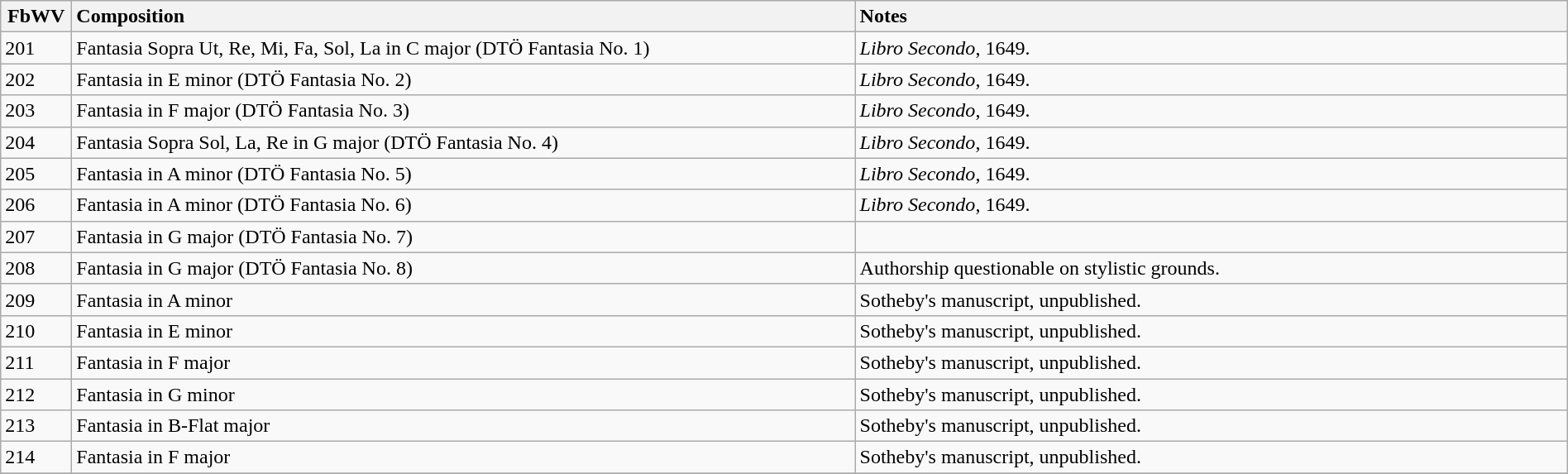<table class="wikitable" width="100%">
<tr>
<th width="50">FbWV</th>
<th style="text-align: left; width: 50%">Composition</th>
<th style="text-align: left;">Notes</th>
</tr>
<tr>
<td>201</td>
<td>Fantasia Sopra Ut, Re, Mi, Fa, Sol, La in C major (DTÖ Fantasia No. 1)</td>
<td><em>Libro Secondo</em>, 1649.</td>
</tr>
<tr>
<td>202</td>
<td>Fantasia in E minor (DTÖ Fantasia No. 2)</td>
<td><em>Libro Secondo</em>, 1649.</td>
</tr>
<tr>
<td>203</td>
<td>Fantasia in F major (DTÖ Fantasia No. 3)</td>
<td><em>Libro Secondo</em>, 1649.</td>
</tr>
<tr>
<td>204</td>
<td>Fantasia Sopra Sol, La, Re in G major (DTÖ Fantasia No. 4)</td>
<td><em>Libro Secondo</em>, 1649.</td>
</tr>
<tr>
<td>205</td>
<td>Fantasia in A minor (DTÖ Fantasia No. 5)</td>
<td><em>Libro Secondo</em>, 1649.</td>
</tr>
<tr>
<td>206</td>
<td>Fantasia in A minor (DTÖ Fantasia No. 6)</td>
<td><em>Libro Secondo</em>, 1649.</td>
</tr>
<tr>
<td>207</td>
<td>Fantasia in G major (DTÖ Fantasia No. 7)</td>
<td></td>
</tr>
<tr>
<td>208</td>
<td>Fantasia in G major (DTÖ Fantasia No. 8)</td>
<td>Authorship questionable on stylistic grounds.</td>
</tr>
<tr>
<td>209</td>
<td>Fantasia in A minor</td>
<td>Sotheby's manuscript, unpublished.</td>
</tr>
<tr>
<td>210</td>
<td>Fantasia in E minor</td>
<td>Sotheby's manuscript, unpublished.</td>
</tr>
<tr>
<td>211</td>
<td>Fantasia in F major</td>
<td>Sotheby's manuscript, unpublished.</td>
</tr>
<tr>
<td>212</td>
<td>Fantasia in G minor</td>
<td>Sotheby's manuscript, unpublished.</td>
</tr>
<tr>
<td>213</td>
<td>Fantasia in B-Flat major</td>
<td>Sotheby's manuscript, unpublished.</td>
</tr>
<tr>
<td>214</td>
<td>Fantasia in F major</td>
<td>Sotheby's manuscript, unpublished.</td>
</tr>
<tr>
</tr>
</table>
